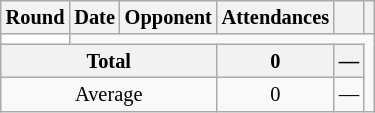<table class="wikitable sortable mw-collapsible mw-collapsed" style="text-align:center; font-size:85%;">
<tr>
<th scope="col">Round</th>
<th scope="col">Date</th>
<th scope="col">Opponent</th>
<th scope="col">Attendances</th>
<th scope="col"></th>
<th scope="col"></th>
</tr>
<tr bgcolor="white">
<td></td>
</tr>
<tr>
<th colspan="3">Total</th>
<th>0</th>
<th>—</th>
</tr>
<tr>
<td colspan="3">Average</td>
<td>0</td>
<td>—</td>
</tr>
</table>
